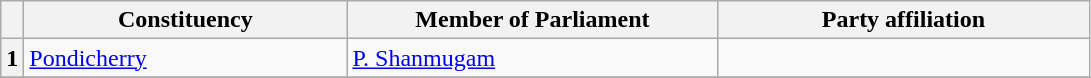<table class="wikitable sortable">
<tr style="text-align:center;">
<th></th>
<th style="width:13em">Constituency</th>
<th style="width:15em">Member of Parliament</th>
<th colspan="2" style="width:15em">Party affiliation</th>
</tr>
<tr>
<th>1</th>
<td><a href='#'>Pondicherry</a></td>
<td><a href='#'>P. Shanmugam</a></td>
<td></td>
</tr>
<tr>
</tr>
</table>
